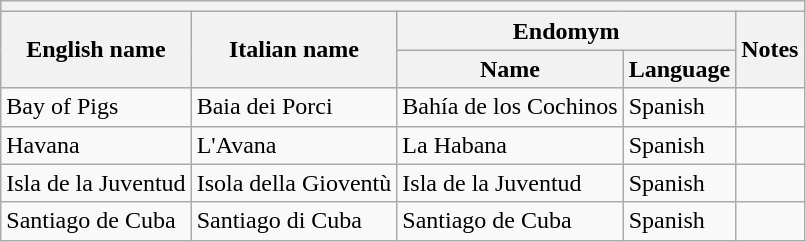<table class="wikitable sortable">
<tr>
<th colspan="5"></th>
</tr>
<tr>
<th rowspan="2">English name</th>
<th rowspan="2">Italian name</th>
<th colspan="2">Endomym</th>
<th rowspan="2">Notes</th>
</tr>
<tr>
<th>Name</th>
<th>Language</th>
</tr>
<tr>
<td>Bay of Pigs</td>
<td>Baia dei Porci</td>
<td>Bahía de los Cochinos</td>
<td>Spanish</td>
<td></td>
</tr>
<tr>
<td>Havana</td>
<td>L'Avana</td>
<td>La Habana</td>
<td>Spanish</td>
<td></td>
</tr>
<tr>
<td>Isla de la Juventud</td>
<td>Isola della Gioventù</td>
<td>Isla de la Juventud</td>
<td>Spanish</td>
<td></td>
</tr>
<tr>
<td>Santiago de Cuba</td>
<td>Santiago di Cuba</td>
<td>Santiago de Cuba</td>
<td>Spanish</td>
<td></td>
</tr>
</table>
